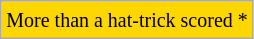<table class="wikitable">
<tr>
<td bgcolor="gold"><small>More than a hat-trick scored  *</small></td>
</tr>
</table>
